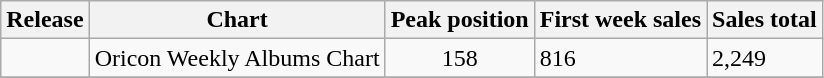<table class="wikitable">
<tr>
<th>Release</th>
<th>Chart</th>
<th>Peak position</th>
<th>First week sales</th>
<th>Sales total</th>
</tr>
<tr>
<td></td>
<td>Oricon Weekly Albums Chart</td>
<td align="center">158</td>
<td>816</td>
<td>2,249</td>
</tr>
<tr>
</tr>
</table>
